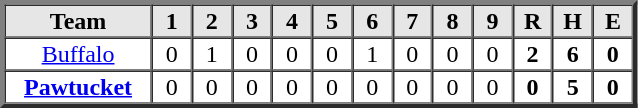<table border=3 cellspacing=0 width=425 style="margin-left:3em;">
<tr style="text-align:center; background-color:#e6e6e6;">
<th align=center width=22%>Team</th>
<th width=6%>1</th>
<th width=6%>2</th>
<th width=6%>3</th>
<th width=6%>4</th>
<th width=6%>5</th>
<th width=6%>6</th>
<th width=6%>7</th>
<th width=6%>8</th>
<th width=6%>9</th>
<th width=6%>R</th>
<th width=6%>H</th>
<th width=6%>E</th>
</tr>
<tr style="text-align:center;">
<td align=center><a href='#'>Buffalo</a></td>
<td> 0 </td>
<td> 1 </td>
<td> 0 </td>
<td> 0 </td>
<td> 0 </td>
<td> 1 </td>
<td> 0 </td>
<td> 0 </td>
<td> 0 </td>
<td><strong>2</strong></td>
<td><strong>6</strong></td>
<td><strong>0</strong></td>
</tr>
<tr style="text-align:center;">
<td align=center><strong><a href='#'>Pawtucket</a></strong></td>
<td> 0 </td>
<td> 0 </td>
<td> 0 </td>
<td> 0 </td>
<td> 0 </td>
<td> 0 </td>
<td> 0 </td>
<td> 0 </td>
<td> 0 </td>
<td><strong>0</strong></td>
<td><strong>5</strong></td>
<td><strong>0</strong></td>
</tr>
</table>
